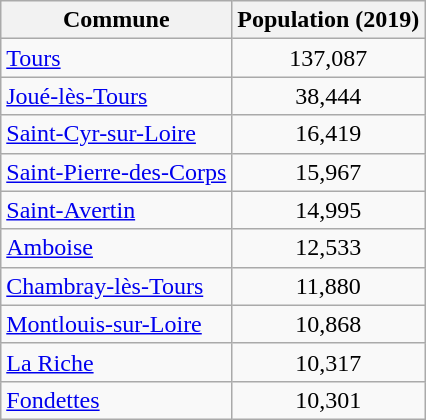<table class=wikitable>
<tr>
<th>Commune</th>
<th>Population (2019)</th>
</tr>
<tr>
<td><a href='#'>Tours</a></td>
<td style="text-align: center;">137,087</td>
</tr>
<tr>
<td><a href='#'>Joué-lès-Tours</a></td>
<td style="text-align: center;">38,444</td>
</tr>
<tr>
<td><a href='#'>Saint-Cyr-sur-Loire</a></td>
<td style="text-align: center;">16,419</td>
</tr>
<tr>
<td><a href='#'>Saint-Pierre-des-Corps</a></td>
<td style="text-align: center;">15,967</td>
</tr>
<tr>
<td><a href='#'>Saint-Avertin</a></td>
<td style="text-align: center;">14,995</td>
</tr>
<tr>
<td><a href='#'>Amboise</a></td>
<td style="text-align: center;">12,533</td>
</tr>
<tr>
<td><a href='#'>Chambray-lès-Tours</a></td>
<td style="text-align: center;">11,880</td>
</tr>
<tr>
<td><a href='#'>Montlouis-sur-Loire</a></td>
<td style="text-align: center;">10,868</td>
</tr>
<tr>
<td><a href='#'>La Riche</a></td>
<td style="text-align: center;">10,317</td>
</tr>
<tr>
<td><a href='#'>Fondettes</a></td>
<td style="text-align: center;">10,301</td>
</tr>
</table>
